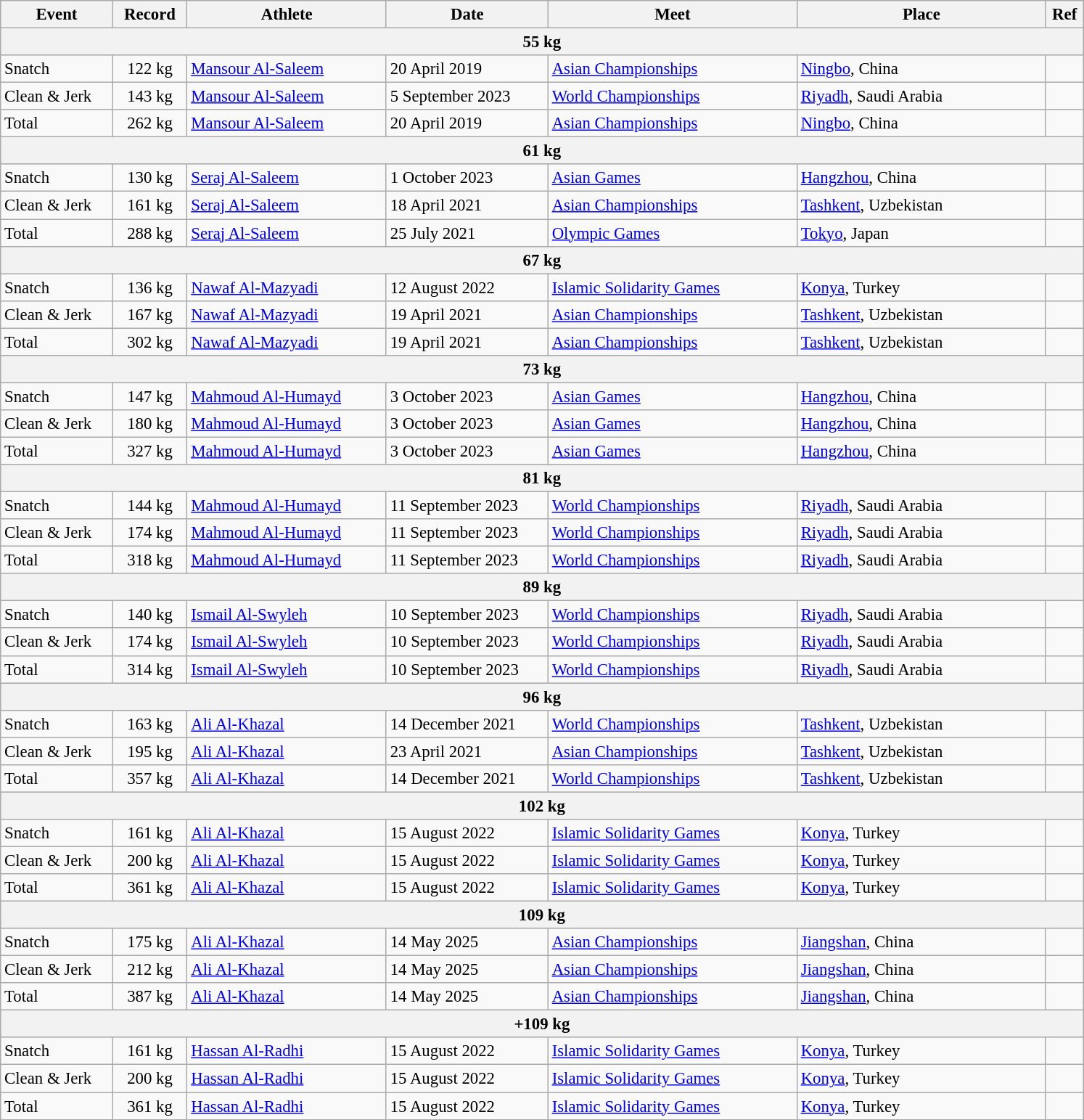<table class="wikitable" style="font-size:95%;">
<tr>
<th width=9%>Event</th>
<th width=6%>Record</th>
<th width=16%>Athlete</th>
<th width=13%>Date</th>
<th width=20%>Meet</th>
<th width=20%>Place</th>
<th width=3%>Ref</th>
</tr>
<tr bgcolor="#DDDDDD">
<th colspan="7">55 kg</th>
</tr>
<tr>
<td>Snatch</td>
<td align="center">122 kg</td>
<td><a href='#'>Mansour Al-Saleem</a></td>
<td>20 April 2019</td>
<td><a href='#'>Asian Championships</a></td>
<td><a href='#'>Ningbo</a>, China</td>
<td></td>
</tr>
<tr>
<td>Clean & Jerk</td>
<td align="center">143 kg</td>
<td><a href='#'>Mansour Al-Saleem</a></td>
<td>5 September 2023</td>
<td><a href='#'>World Championships</a></td>
<td><a href='#'>Riyadh</a>, Saudi Arabia</td>
<td></td>
</tr>
<tr>
<td>Total</td>
<td align="center">262 kg</td>
<td><a href='#'>Mansour Al-Saleem</a></td>
<td>20 April 2019</td>
<td><a href='#'>Asian Championships</a></td>
<td><a href='#'>Ningbo</a>, China</td>
<td></td>
</tr>
<tr bgcolor="#DDDDDD">
<th colspan="7">61 kg</th>
</tr>
<tr>
<td>Snatch</td>
<td align="center">130 kg</td>
<td><a href='#'>Seraj Al-Saleem</a></td>
<td>1 October 2023</td>
<td><a href='#'>Asian Games</a></td>
<td><a href='#'>Hangzhou</a>, China</td>
<td></td>
</tr>
<tr>
<td>Clean & Jerk</td>
<td align="center">161 kg</td>
<td><a href='#'>Seraj Al-Saleem</a></td>
<td>18 April 2021</td>
<td><a href='#'>Asian Championships</a></td>
<td><a href='#'>Tashkent</a>, Uzbekistan</td>
<td></td>
</tr>
<tr>
<td>Total</td>
<td align="center">288 kg</td>
<td><a href='#'>Seraj Al-Saleem</a></td>
<td>25 July 2021</td>
<td><a href='#'>Olympic Games</a></td>
<td><a href='#'>Tokyo</a>, Japan</td>
<td></td>
</tr>
<tr bgcolor="#DDDDDD">
<th colspan="7">67 kg</th>
</tr>
<tr>
<td>Snatch</td>
<td align="center">136 kg</td>
<td><a href='#'>Nawaf Al-Mazyadi</a></td>
<td>12 August 2022</td>
<td><a href='#'>Islamic Solidarity Games</a></td>
<td><a href='#'>Konya</a>, Turkey</td>
<td></td>
</tr>
<tr>
<td>Clean & Jerk</td>
<td align="center">167 kg</td>
<td><a href='#'>Nawaf Al-Mazyadi</a></td>
<td>19 April 2021</td>
<td><a href='#'>Asian Championships</a></td>
<td><a href='#'>Tashkent</a>, Uzbekistan</td>
<td></td>
</tr>
<tr>
<td>Total</td>
<td align="center">302 kg</td>
<td><a href='#'>Nawaf Al-Mazyadi</a></td>
<td>19 April 2021</td>
<td><a href='#'>Asian Championships</a></td>
<td><a href='#'>Tashkent</a>, Uzbekistan</td>
<td></td>
</tr>
<tr bgcolor="#DDDDDD">
<th colspan="7">73 kg</th>
</tr>
<tr>
<td>Snatch</td>
<td align="center">147 kg</td>
<td><a href='#'>Mahmoud Al-Humayd</a></td>
<td>3 October 2023</td>
<td><a href='#'>Asian Games</a></td>
<td><a href='#'>Hangzhou</a>, China</td>
<td></td>
</tr>
<tr>
<td>Clean & Jerk</td>
<td align="center">180 kg</td>
<td><a href='#'>Mahmoud Al-Humayd</a></td>
<td>3 October 2023</td>
<td><a href='#'>Asian Games</a></td>
<td><a href='#'>Hangzhou</a>, China</td>
<td></td>
</tr>
<tr>
<td>Total</td>
<td align="center">327 kg</td>
<td><a href='#'>Mahmoud Al-Humayd</a></td>
<td>3 October 2023</td>
<td><a href='#'>Asian Games</a></td>
<td><a href='#'>Hangzhou</a>, China</td>
<td></td>
</tr>
<tr bgcolor="#DDDDDD">
<th colspan="7">81 kg</th>
</tr>
<tr>
<td>Snatch</td>
<td align="center">144 kg</td>
<td><a href='#'>Mahmoud Al-Humayd</a></td>
<td>11 September 2023</td>
<td><a href='#'>World Championships</a></td>
<td><a href='#'>Riyadh</a>, Saudi Arabia</td>
<td></td>
</tr>
<tr>
<td>Clean & Jerk</td>
<td align="center">174 kg</td>
<td><a href='#'>Mahmoud Al-Humayd</a></td>
<td>11 September 2023</td>
<td><a href='#'>World Championships</a></td>
<td><a href='#'>Riyadh</a>, Saudi Arabia</td>
<td></td>
</tr>
<tr>
<td>Total</td>
<td align="center">318 kg</td>
<td><a href='#'>Mahmoud Al-Humayd</a></td>
<td>11 September 2023</td>
<td><a href='#'>World Championships</a></td>
<td><a href='#'>Riyadh</a>, Saudi Arabia</td>
<td></td>
</tr>
<tr bgcolor="#DDDDDD">
<th colspan="7">89 kg</th>
</tr>
<tr>
<td>Snatch</td>
<td align="center">140 kg</td>
<td><a href='#'>Ismail Al-Swyleh</a></td>
<td>10 September 2023</td>
<td><a href='#'>World Championships</a></td>
<td><a href='#'>Riyadh</a>, Saudi Arabia</td>
<td></td>
</tr>
<tr>
<td>Clean & Jerk</td>
<td align="center">174 kg</td>
<td><a href='#'>Ismail Al-Swyleh</a></td>
<td>10 September 2023</td>
<td><a href='#'>World Championships</a></td>
<td><a href='#'>Riyadh</a>, Saudi Arabia</td>
<td></td>
</tr>
<tr>
<td>Total</td>
<td align="center">314 kg</td>
<td><a href='#'>Ismail Al-Swyleh</a></td>
<td>10 September 2023</td>
<td><a href='#'>World Championships</a></td>
<td><a href='#'>Riyadh</a>, Saudi Arabia</td>
<td></td>
</tr>
<tr bgcolor="#DDDDDD">
<th colspan="7">96 kg</th>
</tr>
<tr>
<td>Snatch</td>
<td align="center">163 kg</td>
<td><a href='#'>Ali Al-Khazal</a></td>
<td>14 December 2021</td>
<td><a href='#'>World Championships</a></td>
<td><a href='#'>Tashkent</a>, Uzbekistan</td>
<td></td>
</tr>
<tr>
<td>Clean & Jerk</td>
<td align="center">195 kg</td>
<td><a href='#'>Ali Al-Khazal</a></td>
<td>23 April 2021</td>
<td><a href='#'>Asian Championships</a></td>
<td><a href='#'>Tashkent</a>, Uzbekistan</td>
<td></td>
</tr>
<tr>
<td>Total</td>
<td align="center">357 kg</td>
<td><a href='#'>Ali Al-Khazal</a></td>
<td>14 December 2021</td>
<td><a href='#'>World Championships</a></td>
<td><a href='#'>Tashkent</a>, Uzbekistan</td>
<td></td>
</tr>
<tr bgcolor="#DDDDDD">
<th colspan="7">102 kg</th>
</tr>
<tr>
<td>Snatch</td>
<td align="center">161 kg</td>
<td><a href='#'>Ali Al-Khazal</a></td>
<td>15 August 2022</td>
<td><a href='#'>Islamic Solidarity Games</a></td>
<td><a href='#'>Konya</a>, Turkey</td>
<td></td>
</tr>
<tr>
<td>Clean & Jerk</td>
<td align="center">200 kg</td>
<td><a href='#'>Ali Al-Khazal</a></td>
<td>15 August 2022</td>
<td><a href='#'>Islamic Solidarity Games</a></td>
<td><a href='#'>Konya</a>, Turkey</td>
<td></td>
</tr>
<tr>
<td>Total</td>
<td align="center">361 kg</td>
<td><a href='#'>Ali Al-Khazal</a></td>
<td>15 August 2022</td>
<td><a href='#'>Islamic Solidarity Games</a></td>
<td><a href='#'>Konya</a>, Turkey</td>
<td></td>
</tr>
<tr bgcolor="#DDDDDD">
<th colspan="7">109 kg</th>
</tr>
<tr>
<td>Snatch</td>
<td align="center">175 kg</td>
<td><a href='#'>Ali Al-Khazal</a></td>
<td>14 May 2025</td>
<td><a href='#'>Asian Championships</a></td>
<td><a href='#'>Jiangshan</a>, China</td>
<td></td>
</tr>
<tr>
<td>Clean & Jerk</td>
<td align="center">212 kg</td>
<td><a href='#'>Ali Al-Khazal</a></td>
<td>14 May 2025</td>
<td><a href='#'>Asian Championships</a></td>
<td><a href='#'>Jiangshan</a>, China</td>
<td></td>
</tr>
<tr>
<td>Total</td>
<td align="center">387 kg</td>
<td><a href='#'>Ali Al-Khazal</a></td>
<td>14 May 2025</td>
<td><a href='#'>Asian Championships</a></td>
<td><a href='#'>Jiangshan</a>, China</td>
<td></td>
</tr>
<tr bgcolor="#DDDDDD">
<th colspan="7">+109 kg</th>
</tr>
<tr>
<td>Snatch</td>
<td align="center">161 kg</td>
<td><a href='#'>Hassan Al-Radhi</a></td>
<td>15 August 2022</td>
<td><a href='#'>Islamic Solidarity Games</a></td>
<td><a href='#'>Konya</a>, Turkey</td>
<td></td>
</tr>
<tr>
<td>Clean & Jerk</td>
<td align="center">200 kg</td>
<td><a href='#'>Hassan Al-Radhi</a></td>
<td>15 August 2022</td>
<td><a href='#'>Islamic Solidarity Games</a></td>
<td><a href='#'>Konya</a>, Turkey</td>
<td></td>
</tr>
<tr>
<td>Total</td>
<td align="center">361 kg</td>
<td><a href='#'>Hassan Al-Radhi</a></td>
<td>15 August 2022</td>
<td><a href='#'>Islamic Solidarity Games</a></td>
<td><a href='#'>Konya</a>, Turkey</td>
<td></td>
</tr>
</table>
